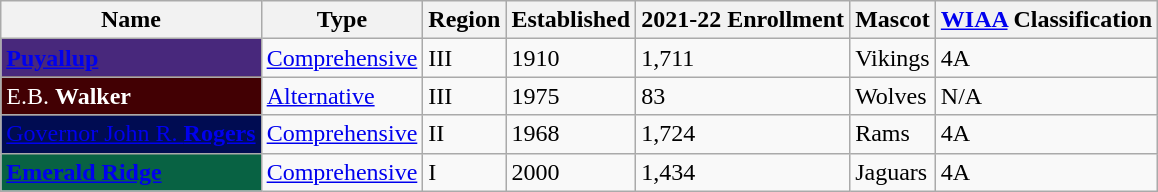<table class="wikitable sortable mw-collapsible">
<tr>
<th>Name</th>
<th>Type</th>
<th>Region</th>
<th>Established</th>
<th>2021-22 Enrollment</th>
<th>Mascot</th>
<th><a href='#'>WIAA</a> Classification</th>
</tr>
<tr>
<td style="background:#48287c; color:#e9b839'"><a href='#'><span><strong>Puyallup</strong></span></a></td>
<td><a href='#'>Comprehensive</a></td>
<td>III</td>
<td>1910</td>
<td>1,711</td>
<td>Vikings</td>
<td>4A</td>
</tr>
<tr>
<td style="background:#420003; color: white;">E.B. <strong>Walker</strong></td>
<td><a href='#'>Alternative</a></td>
<td>III</td>
<td>1975</td>
<td>83</td>
<td>Wolves</td>
<td>N/A</td>
</tr>
<tr>
<td style="background:#000c52; color: white;"><a href='#'><span>Governor John R. <strong>Rogers</strong></span></a></td>
<td><a href='#'>Comprehensive</a></td>
<td>II</td>
<td>1968</td>
<td>1,724</td>
<td>Rams</td>
<td>4A</td>
</tr>
<tr>
<td style="background:#086243; color: white;"><strong><a href='#'><span>Emerald Ridge</span></a></strong></td>
<td><a href='#'>Comprehensive</a></td>
<td>I</td>
<td>2000</td>
<td>1,434</td>
<td>Jaguars</td>
<td>4A</td>
</tr>
</table>
